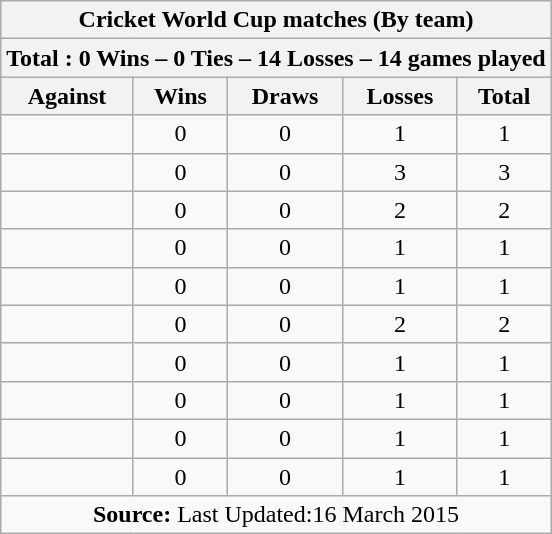<table class="wikitable" style="text-align: center;">
<tr>
<th colspan=5>Cricket World Cup matches (By team)</th>
</tr>
<tr>
<th colspan=5>Total : 0 Wins – 0 Ties – 14 Losses – 14 games played</th>
</tr>
<tr>
<th>Against</th>
<th>Wins</th>
<th>Draws</th>
<th>Losses</th>
<th>Total</th>
</tr>
<tr>
<td></td>
<td>0</td>
<td>0</td>
<td>1</td>
<td>1</td>
</tr>
<tr>
<td></td>
<td>0</td>
<td>0</td>
<td>3</td>
<td>3</td>
</tr>
<tr>
<td></td>
<td>0</td>
<td>0</td>
<td>2</td>
<td>2</td>
</tr>
<tr>
<td></td>
<td>0</td>
<td>0</td>
<td>1</td>
<td>1</td>
</tr>
<tr>
<td></td>
<td>0</td>
<td>0</td>
<td>1</td>
<td>1</td>
</tr>
<tr>
<td></td>
<td>0</td>
<td>0</td>
<td>2</td>
<td>2</td>
</tr>
<tr>
<td></td>
<td>0</td>
<td>0</td>
<td>1</td>
<td>1</td>
</tr>
<tr>
<td></td>
<td>0</td>
<td>0</td>
<td>1</td>
<td>1</td>
</tr>
<tr>
<td></td>
<td>0</td>
<td>0</td>
<td>1</td>
<td>1</td>
</tr>
<tr>
<td></td>
<td>0</td>
<td>0</td>
<td>1</td>
<td>1</td>
</tr>
<tr>
<td colspan=5><strong>Source: </strong>Last Updated:16 March 2015</td>
</tr>
</table>
